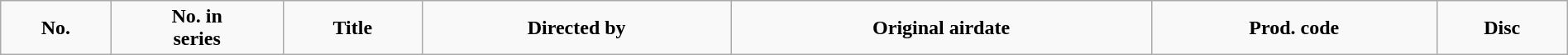<table class="wikitable plainrowheaders" style="width:100%;">
<tr align=center style="background-color: #<noinclude>DEDDE2</noinclude><includeonly>F5EF78</includeonly>; font-weight: bold;">
<td>No.</td>
<td>No. in<br>series</td>
<td>Title</td>
<td>Directed by</td>
<td>Original airdate</td>
<td>Prod. code</td>
<td>Disc<br>





</td>
</tr>
</table>
